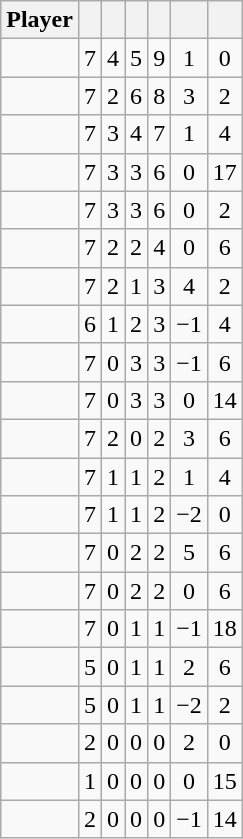<table class="wikitable sortable" style="text-align:center;">
<tr>
<th>Player</th>
<th></th>
<th></th>
<th></th>
<th></th>
<th data-sort-type="number"></th>
<th></th>
</tr>
<tr>
<td></td>
<td>7</td>
<td>4</td>
<td>5</td>
<td>9</td>
<td>1</td>
<td>0</td>
</tr>
<tr>
<td></td>
<td>7</td>
<td>2</td>
<td>6</td>
<td>8</td>
<td>3</td>
<td>2</td>
</tr>
<tr>
<td></td>
<td>7</td>
<td>3</td>
<td>4</td>
<td>7</td>
<td>1</td>
<td>4</td>
</tr>
<tr>
<td></td>
<td>7</td>
<td>3</td>
<td>3</td>
<td>6</td>
<td>0</td>
<td>17</td>
</tr>
<tr>
<td></td>
<td>7</td>
<td>3</td>
<td>3</td>
<td>6</td>
<td>0</td>
<td>2</td>
</tr>
<tr>
<td></td>
<td>7</td>
<td>2</td>
<td>2</td>
<td>4</td>
<td>0</td>
<td>6</td>
</tr>
<tr>
<td></td>
<td>7</td>
<td>2</td>
<td>1</td>
<td>3</td>
<td>4</td>
<td>2</td>
</tr>
<tr>
<td></td>
<td>6</td>
<td>1</td>
<td>2</td>
<td>3</td>
<td>−1</td>
<td>4</td>
</tr>
<tr>
<td></td>
<td>7</td>
<td>0</td>
<td>3</td>
<td>3</td>
<td>−1</td>
<td>6</td>
</tr>
<tr>
<td></td>
<td>7</td>
<td>0</td>
<td>3</td>
<td>3</td>
<td>0</td>
<td>14</td>
</tr>
<tr>
<td></td>
<td>7</td>
<td>2</td>
<td>0</td>
<td>2</td>
<td>3</td>
<td>6</td>
</tr>
<tr>
<td></td>
<td>7</td>
<td>1</td>
<td>1</td>
<td>2</td>
<td>1</td>
<td>4</td>
</tr>
<tr>
<td></td>
<td>7</td>
<td>1</td>
<td>1</td>
<td>2</td>
<td>−2</td>
<td>0</td>
</tr>
<tr>
<td></td>
<td>7</td>
<td>0</td>
<td>2</td>
<td>2</td>
<td>5</td>
<td>6</td>
</tr>
<tr>
<td></td>
<td>7</td>
<td>0</td>
<td>2</td>
<td>2</td>
<td>0</td>
<td>6</td>
</tr>
<tr>
<td></td>
<td>7</td>
<td>0</td>
<td>1</td>
<td>1</td>
<td>−1</td>
<td>18</td>
</tr>
<tr>
<td></td>
<td>5</td>
<td>0</td>
<td>1</td>
<td>1</td>
<td>2</td>
<td>6</td>
</tr>
<tr>
<td></td>
<td>5</td>
<td>0</td>
<td>1</td>
<td>1</td>
<td>−2</td>
<td>2</td>
</tr>
<tr>
<td></td>
<td>2</td>
<td>0</td>
<td>0</td>
<td>0</td>
<td>2</td>
<td>0</td>
</tr>
<tr>
<td></td>
<td>1</td>
<td>0</td>
<td>0</td>
<td>0</td>
<td>0</td>
<td>15</td>
</tr>
<tr>
<td></td>
<td>2</td>
<td>0</td>
<td>0</td>
<td>0</td>
<td>−1</td>
<td>14</td>
</tr>
</table>
